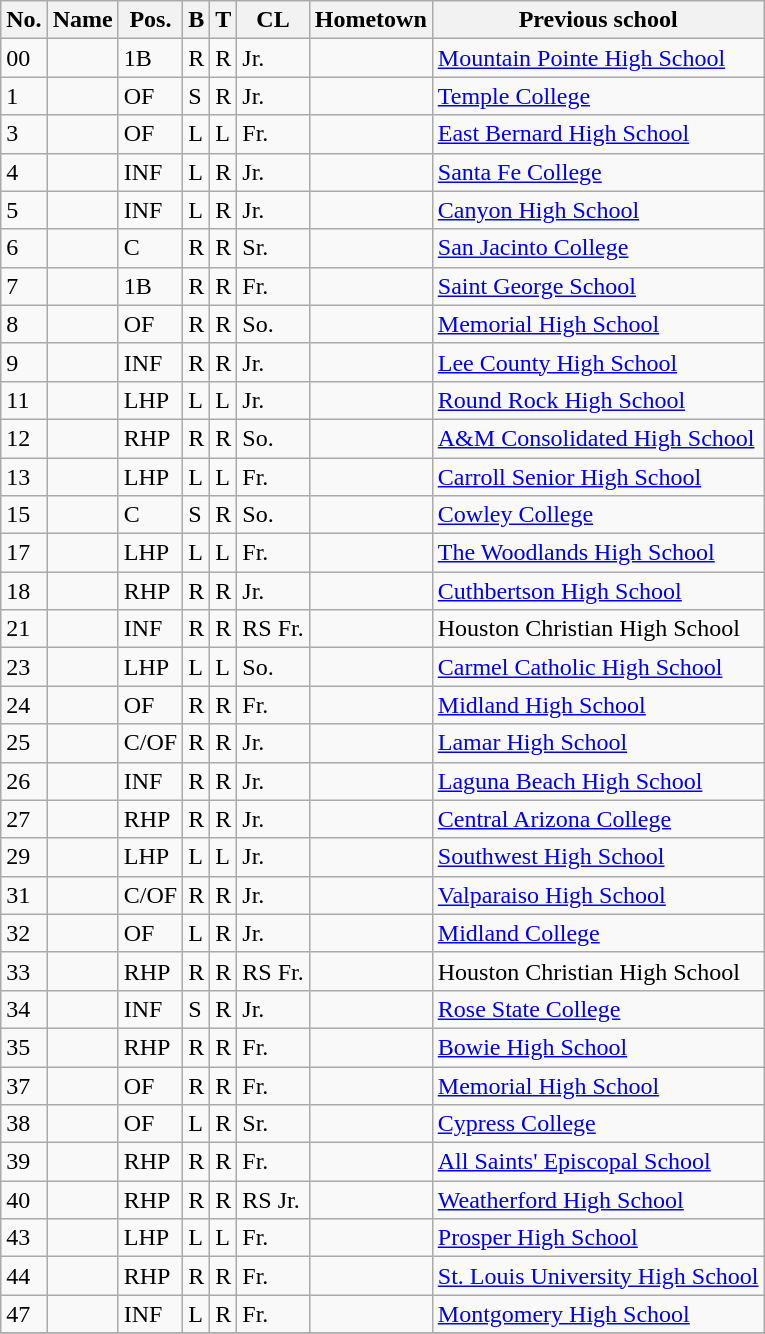<table class="wikitable sortable">
<tr>
<th>No.</th>
<th>Name</th>
<th>Pos.</th>
<th>B</th>
<th>T</th>
<th>CL</th>
<th>Hometown</th>
<th>Previous school</th>
</tr>
<tr>
<td>00</td>
<td></td>
<td>1B</td>
<td>R</td>
<td>R</td>
<td>Jr.</td>
<td></td>
<td><a href='#'>Mountain Pointe High School</a></td>
</tr>
<tr>
<td>1</td>
<td></td>
<td>OF</td>
<td>S</td>
<td>R</td>
<td>Jr.</td>
<td></td>
<td><a href='#'>Temple College</a></td>
</tr>
<tr>
<td>3</td>
<td></td>
<td>OF</td>
<td>L</td>
<td>L</td>
<td>Fr.</td>
<td></td>
<td><a href='#'>East Bernard High School</a></td>
</tr>
<tr>
<td>4</td>
<td></td>
<td>INF</td>
<td>L</td>
<td>R</td>
<td>Jr.</td>
<td></td>
<td><a href='#'>Santa Fe College</a></td>
</tr>
<tr>
<td>5</td>
<td></td>
<td>INF</td>
<td>L</td>
<td>R</td>
<td>Jr.</td>
<td></td>
<td><a href='#'>Canyon High School</a></td>
</tr>
<tr>
<td>6</td>
<td></td>
<td>C</td>
<td>R</td>
<td>R</td>
<td>Sr.</td>
<td></td>
<td><a href='#'>San Jacinto College</a></td>
</tr>
<tr>
<td>7</td>
<td></td>
<td>1B</td>
<td>R</td>
<td>R</td>
<td>Fr.</td>
<td></td>
<td><a href='#'>Saint George School</a></td>
</tr>
<tr>
<td>8</td>
<td></td>
<td>OF</td>
<td>R</td>
<td>R</td>
<td>So.</td>
<td></td>
<td><a href='#'>Memorial High School</a></td>
</tr>
<tr>
<td>9</td>
<td></td>
<td>INF</td>
<td>R</td>
<td>R</td>
<td>Jr.</td>
<td></td>
<td><a href='#'>Lee County High School</a></td>
</tr>
<tr>
<td>11</td>
<td></td>
<td>LHP</td>
<td>L</td>
<td>L</td>
<td>Jr.</td>
<td></td>
<td><a href='#'>Round Rock High School</a></td>
</tr>
<tr>
<td>12</td>
<td></td>
<td>RHP</td>
<td>R</td>
<td>R</td>
<td>So.</td>
<td></td>
<td><a href='#'>A&M Consolidated High School</a></td>
</tr>
<tr>
<td>13</td>
<td></td>
<td>LHP</td>
<td>L</td>
<td>L</td>
<td>Fr.</td>
<td></td>
<td><a href='#'>Carroll Senior High School</a></td>
</tr>
<tr>
<td>15</td>
<td></td>
<td>C</td>
<td>S</td>
<td>R</td>
<td>So.</td>
<td></td>
<td><a href='#'>Cowley College</a></td>
</tr>
<tr>
<td>17</td>
<td></td>
<td>LHP</td>
<td>L</td>
<td>L</td>
<td>Fr.</td>
<td></td>
<td><a href='#'>The Woodlands High School</a></td>
</tr>
<tr>
<td>18</td>
<td></td>
<td>RHP</td>
<td>R</td>
<td>R</td>
<td>Jr.</td>
<td></td>
<td><a href='#'>Cuthbertson High School</a></td>
</tr>
<tr>
<td>21</td>
<td></td>
<td>INF</td>
<td>R</td>
<td>R</td>
<td>RS Fr.</td>
<td></td>
<td>Houston Christian High School</td>
</tr>
<tr>
<td>23</td>
<td></td>
<td>LHP</td>
<td>L</td>
<td>L</td>
<td>So.</td>
<td></td>
<td><a href='#'>Carmel Catholic High School</a></td>
</tr>
<tr>
<td>24</td>
<td></td>
<td>OF</td>
<td>R</td>
<td>R</td>
<td>Fr.</td>
<td></td>
<td><a href='#'>Midland High School</a></td>
</tr>
<tr>
<td>25</td>
<td></td>
<td>C/OF</td>
<td>R</td>
<td>R</td>
<td>Jr.</td>
<td></td>
<td><a href='#'>Lamar High School</a></td>
</tr>
<tr>
<td>26</td>
<td></td>
<td>INF</td>
<td>R</td>
<td>R</td>
<td>Jr.</td>
<td></td>
<td><a href='#'>Laguna Beach High School</a></td>
</tr>
<tr>
<td>27</td>
<td></td>
<td>RHP</td>
<td>R</td>
<td>R</td>
<td>Jr.</td>
<td></td>
<td><a href='#'>Central Arizona College</a></td>
</tr>
<tr>
<td>29</td>
<td></td>
<td>LHP</td>
<td>L</td>
<td>L</td>
<td>Jr.</td>
<td></td>
<td><a href='#'>Southwest High School</a></td>
</tr>
<tr>
<td>31</td>
<td></td>
<td>C/OF</td>
<td>R</td>
<td>R</td>
<td>Jr.</td>
<td></td>
<td><a href='#'>Valparaiso High School</a></td>
</tr>
<tr>
<td>32</td>
<td></td>
<td>OF</td>
<td>L</td>
<td>R</td>
<td>Jr.</td>
<td></td>
<td><a href='#'>Midland College</a></td>
</tr>
<tr>
<td>33</td>
<td></td>
<td>RHP</td>
<td>R</td>
<td>R</td>
<td>RS Fr.</td>
<td></td>
<td>Houston Christian High School</td>
</tr>
<tr>
<td>34</td>
<td></td>
<td>INF</td>
<td>S</td>
<td>R</td>
<td>Jr.</td>
<td></td>
<td><a href='#'>Rose State College</a></td>
</tr>
<tr>
<td>35</td>
<td></td>
<td>RHP</td>
<td>R</td>
<td>R</td>
<td>Fr.</td>
<td></td>
<td><a href='#'>Bowie High School</a></td>
</tr>
<tr>
<td>37</td>
<td></td>
<td>OF</td>
<td>R</td>
<td>R</td>
<td>Fr.</td>
<td></td>
<td><a href='#'>Memorial High School</a></td>
</tr>
<tr>
<td>38</td>
<td></td>
<td>OF</td>
<td>L</td>
<td>R</td>
<td>Sr.</td>
<td></td>
<td><a href='#'>Cypress College</a></td>
</tr>
<tr>
<td>39</td>
<td></td>
<td>RHP</td>
<td>R</td>
<td>R</td>
<td>Fr.</td>
<td></td>
<td><a href='#'>All Saints' Episcopal School</a></td>
</tr>
<tr>
<td>40</td>
<td></td>
<td>RHP</td>
<td>R</td>
<td>R</td>
<td>RS Jr.</td>
<td></td>
<td><a href='#'>Weatherford High School</a></td>
</tr>
<tr>
<td>43</td>
<td></td>
<td>LHP</td>
<td>L</td>
<td>L</td>
<td>Fr.</td>
<td></td>
<td><a href='#'>Prosper High School</a></td>
</tr>
<tr>
<td>44</td>
<td></td>
<td>RHP</td>
<td>R</td>
<td>R</td>
<td>Fr.</td>
<td></td>
<td><a href='#'>St. Louis University High School</a></td>
</tr>
<tr>
<td>47</td>
<td></td>
<td>INF</td>
<td>L</td>
<td>R</td>
<td>Fr.</td>
<td></td>
<td><a href='#'>Montgomery High School</a></td>
</tr>
<tr>
</tr>
</table>
